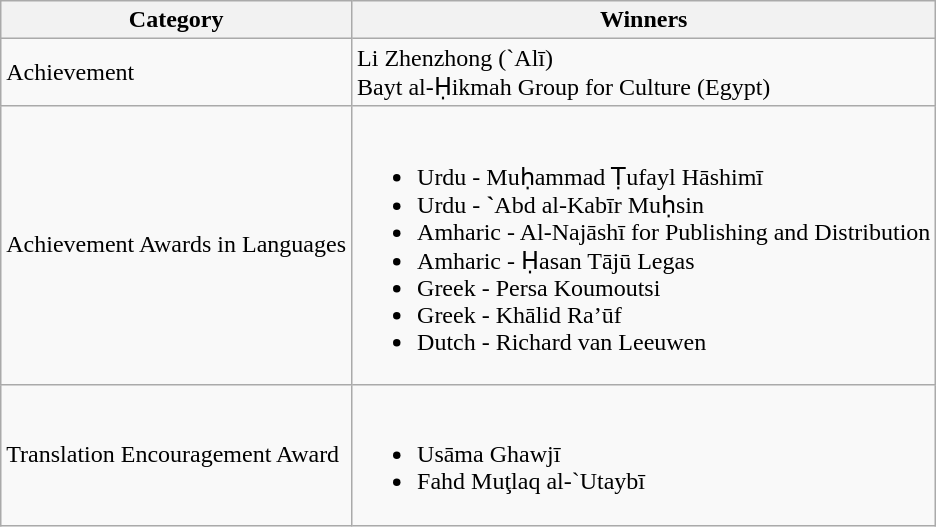<table class="wikitable">
<tr>
<th>Category</th>
<th>Winners</th>
</tr>
<tr>
<td>Achievement</td>
<td>Li Zhenzhong (`Alī)<br>Bayt al-Ḥikmah Group for Culture (Egypt)</td>
</tr>
<tr>
<td>Achievement Awards in Languages</td>
<td><br><ul><li>Urdu - Muḥammad Ṭufayl Hāshimī</li><li>Urdu - <strong>`</strong>Abd al-Kabīr Muḥsin</li><li>Amharic - Al-Najāshī for Publishing and Distribution</li><li>Amharic - Ḥasan Tājū Legas</li><li>Greek - Persa Koumoutsi</li><li>Greek - Khālid Ra’ūf</li><li>Dutch - Richard van Leeuwen</li></ul></td>
</tr>
<tr>
<td>Translation Encouragement Award</td>
<td><br><ul><li>Usāma Ghawjī</li><li>Fahd Muţlaq al-`Utaybī</li></ul></td>
</tr>
</table>
